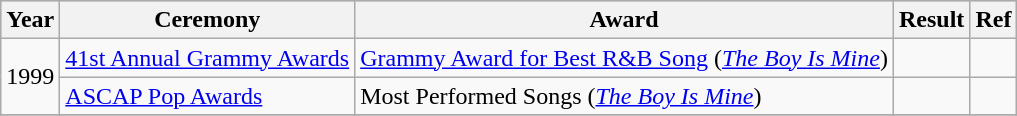<table class="wikitable">
<tr style="background:#ccc; text-align:center;">
<th scope="col">Year</th>
<th scope="col">Ceremony</th>
<th scope="col">Award</th>
<th scope="col">Result</th>
<th>Ref</th>
</tr>
<tr>
<td rowspan="2">1999</td>
<td><a href='#'>41st Annual Grammy Awards</a></td>
<td><a href='#'>Grammy Award for Best R&B Song</a> (<em><a href='#'>The Boy Is Mine</a></em>)</td>
<td></td>
<td></td>
</tr>
<tr>
<td><a href='#'>ASCAP Pop Awards</a></td>
<td>Most Performed Songs (<em><a href='#'>The Boy Is Mine</a></em>)</td>
<td></td>
<td></td>
</tr>
<tr>
</tr>
</table>
